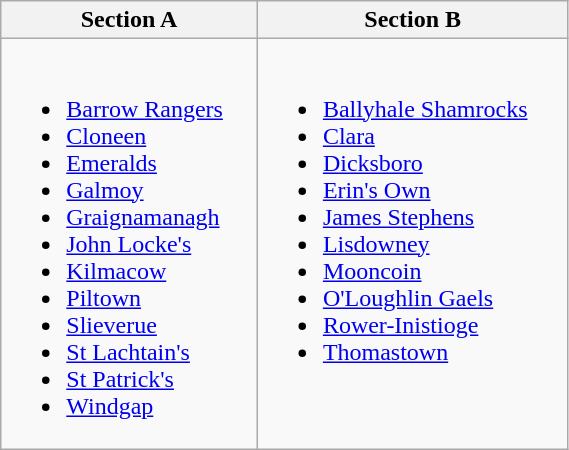<table class="wikitable" width=30%>
<tr>
<th>Section A</th>
<th>Section B</th>
</tr>
<tr valign=top>
<td><br><ul><li><a href='#'>Barrow Rangers</a></li><li><a href='#'>Cloneen</a></li><li><a href='#'>Emeralds</a></li><li><a href='#'>Galmoy</a></li><li><a href='#'>Graignamanagh</a></li><li><a href='#'>John Locke's</a></li><li><a href='#'>Kilmacow</a></li><li><a href='#'>Piltown</a></li><li><a href='#'>Slieverue</a></li><li><a href='#'>St Lachtain's</a></li><li><a href='#'>St Patrick's</a></li><li><a href='#'>Windgap</a></li></ul></td>
<td><br><ul><li><a href='#'>Ballyhale Shamrocks</a></li><li><a href='#'>Clara</a></li><li><a href='#'>Dicksboro</a></li><li><a href='#'>Erin's Own</a></li><li><a href='#'>James Stephens</a></li><li><a href='#'>Lisdowney</a></li><li><a href='#'>Mooncoin</a></li><li><a href='#'>O'Loughlin Gaels</a></li><li><a href='#'>Rower-Inistioge</a></li><li><a href='#'>Thomastown</a></li></ul></td>
</tr>
</table>
